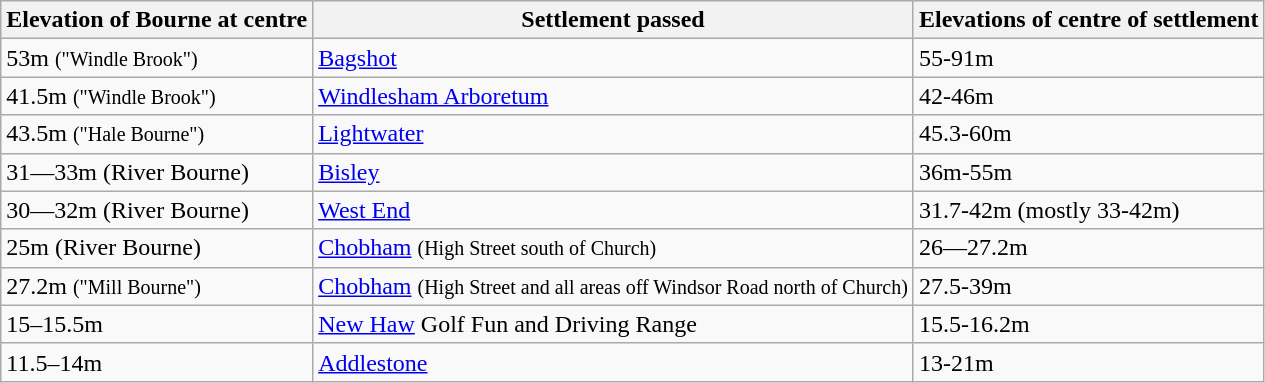<table class="wikitable">
<tr>
<th>Elevation of Bourne at centre</th>
<th>Settlement passed</th>
<th>Elevations of centre of settlement</th>
</tr>
<tr>
<td>53m <small>("Windle Brook")</small></td>
<td><a href='#'>Bagshot</a></td>
<td>55-91m</td>
</tr>
<tr>
<td>41.5m <small>("Windle Brook")</small></td>
<td><a href='#'>Windlesham Arboretum</a></td>
<td>42-46m</td>
</tr>
<tr>
<td>43.5m <small>("Hale Bourne")</small></td>
<td><a href='#'>Lightwater</a></td>
<td>45.3-60m</td>
</tr>
<tr>
<td>31—33m (River Bourne)</td>
<td><a href='#'>Bisley</a></td>
<td>36m-55m</td>
</tr>
<tr>
<td>30—32m (River Bourne)</td>
<td><a href='#'>West End</a></td>
<td>31.7-42m (mostly 33-42m)</td>
</tr>
<tr>
<td>25m (River Bourne)</td>
<td><a href='#'>Chobham</a> <small>(High Street south of Church)</small></td>
<td>26—27.2m</td>
</tr>
<tr>
<td>27.2m <small>("Mill Bourne")</small></td>
<td><a href='#'>Chobham</a> <small>(High Street and all areas off Windsor Road north of Church)</small></td>
<td>27.5-39m</td>
</tr>
<tr>
<td>15–15.5m</td>
<td><a href='#'>New Haw</a> Golf Fun and Driving Range</td>
<td>15.5-16.2m</td>
</tr>
<tr>
<td>11.5–14m</td>
<td><a href='#'>Addlestone</a></td>
<td>13-21m</td>
</tr>
</table>
